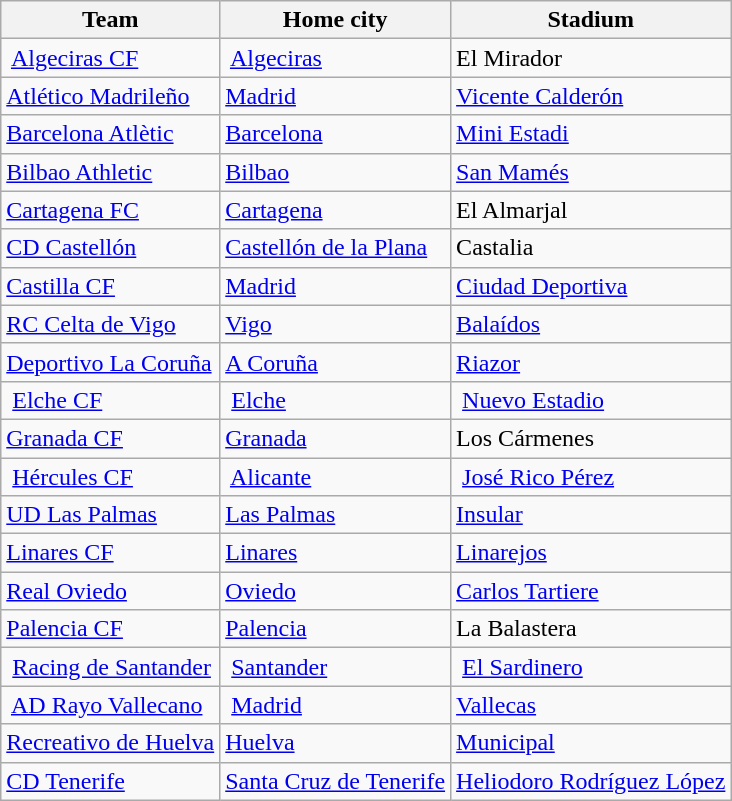<table class="wikitable sortable">
<tr>
<th>Team</th>
<th>Home city</th>
<th>Stadium</th>
</tr>
<tr>
<td> <a href='#'>Algeciras CF</a></td>
<td> <a href='#'>Algeciras</a></td>
<td>El Mirador</td>
</tr>
<tr>
<td><a href='#'>Atlético Madrileño</a></td>
<td><a href='#'>Madrid</a></td>
<td><a href='#'>Vicente Calderón</a></td>
</tr>
<tr>
<td><a href='#'>Barcelona Atlètic</a></td>
<td><a href='#'>Barcelona</a></td>
<td><a href='#'>Mini Estadi</a></td>
</tr>
<tr>
<td><a href='#'>Bilbao Athletic</a></td>
<td><a href='#'>Bilbao</a></td>
<td><a href='#'>San Mamés</a></td>
</tr>
<tr>
<td><a href='#'>Cartagena FC</a></td>
<td><a href='#'>Cartagena</a></td>
<td>El Almarjal</td>
</tr>
<tr>
<td><a href='#'>CD Castellón</a></td>
<td><a href='#'>Castellón de la Plana</a></td>
<td>Castalia</td>
</tr>
<tr>
<td><a href='#'>Castilla CF</a></td>
<td><a href='#'>Madrid</a></td>
<td><a href='#'>Ciudad Deportiva</a></td>
</tr>
<tr>
<td><a href='#'>RC Celta de Vigo</a></td>
<td><a href='#'>Vigo</a></td>
<td><a href='#'>Balaídos</a></td>
</tr>
<tr>
<td><a href='#'>Deportivo La Coruña</a></td>
<td><a href='#'>A Coruña</a></td>
<td><a href='#'>Riazor</a></td>
</tr>
<tr>
<td> <a href='#'>Elche CF</a></td>
<td> <a href='#'>Elche</a></td>
<td> <a href='#'>Nuevo Estadio</a></td>
</tr>
<tr>
<td><a href='#'>Granada CF</a></td>
<td><a href='#'>Granada</a></td>
<td>Los Cármenes</td>
</tr>
<tr>
<td> <a href='#'>Hércules CF</a></td>
<td> <a href='#'>Alicante</a></td>
<td> <a href='#'>José Rico Pérez</a></td>
</tr>
<tr>
<td><a href='#'>UD Las Palmas</a></td>
<td><a href='#'>Las Palmas</a></td>
<td><a href='#'>Insular</a></td>
</tr>
<tr>
<td><a href='#'>Linares CF</a></td>
<td><a href='#'>Linares</a></td>
<td><a href='#'>Linarejos</a></td>
</tr>
<tr>
<td><a href='#'>Real Oviedo</a></td>
<td><a href='#'>Oviedo</a></td>
<td><a href='#'>Carlos Tartiere</a></td>
</tr>
<tr>
<td><a href='#'>Palencia CF</a></td>
<td><a href='#'>Palencia</a></td>
<td>La Balastera</td>
</tr>
<tr>
<td> <a href='#'>Racing de Santander</a></td>
<td> <a href='#'>Santander</a></td>
<td> <a href='#'>El Sardinero</a></td>
</tr>
<tr>
<td> <a href='#'>AD Rayo Vallecano</a></td>
<td> <a href='#'>Madrid</a></td>
<td><a href='#'>Vallecas</a></td>
</tr>
<tr>
<td><a href='#'>Recreativo de Huelva</a></td>
<td><a href='#'>Huelva</a></td>
<td><a href='#'>Municipal</a></td>
</tr>
<tr>
<td><a href='#'>CD Tenerife</a></td>
<td><a href='#'>Santa Cruz de Tenerife</a></td>
<td><a href='#'>Heliodoro Rodríguez López</a></td>
</tr>
</table>
